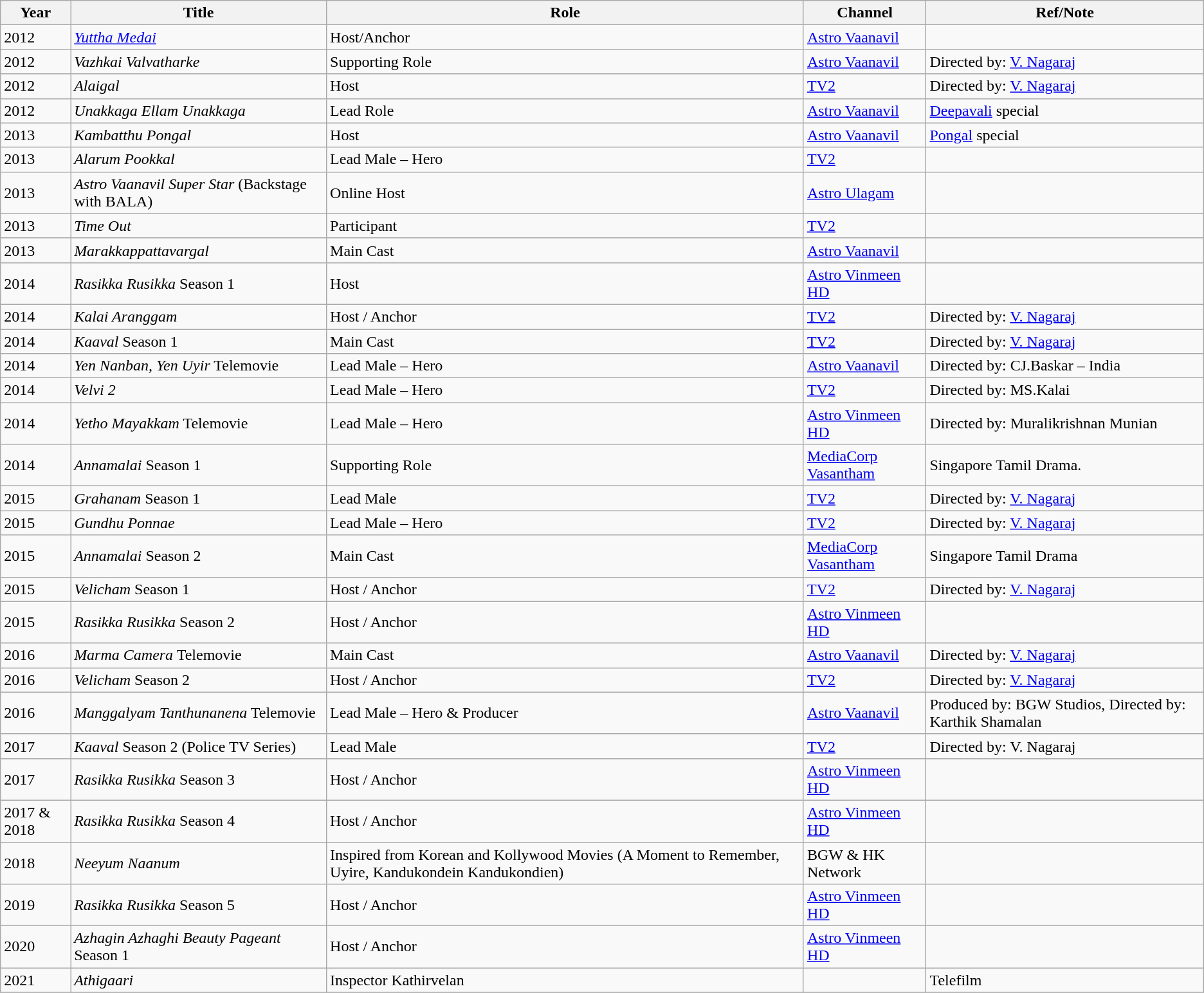<table class="wikitable">
<tr>
<th>Year</th>
<th>Title</th>
<th>Role</th>
<th>Channel</th>
<th>Ref/Note</th>
</tr>
<tr>
<td>2012</td>
<td><em><a href='#'>Yuttha Medai</a></em></td>
<td>Host/Anchor</td>
<td><a href='#'>Astro Vaanavil</a></td>
<td></td>
</tr>
<tr>
<td>2012</td>
<td><em>Vazhkai Valvatharke</em></td>
<td>Supporting Role</td>
<td><a href='#'>Astro Vaanavil</a></td>
<td>Directed by: <a href='#'>V. Nagaraj</a></td>
</tr>
<tr>
<td>2012</td>
<td><em>Alaigal</em></td>
<td>Host</td>
<td><a href='#'>TV2</a></td>
<td>Directed by: <a href='#'>V. Nagaraj</a></td>
</tr>
<tr>
<td>2012</td>
<td><em>Unakkaga Ellam Unakkaga</em></td>
<td>Lead Role</td>
<td><a href='#'>Astro Vaanavil</a></td>
<td><a href='#'>Deepavali</a> special</td>
</tr>
<tr>
<td>2013</td>
<td><em>Kambatthu Pongal</em></td>
<td>Host</td>
<td><a href='#'>Astro Vaanavil</a></td>
<td><a href='#'>Pongal</a> special</td>
</tr>
<tr>
<td>2013</td>
<td><em>Alarum Pookkal</em></td>
<td>Lead Male – Hero</td>
<td><a href='#'>TV2</a></td>
<td></td>
</tr>
<tr>
<td>2013</td>
<td><em>Astro Vaanavil Super Star</em> (Backstage with BALA)</td>
<td>Online Host</td>
<td><a href='#'>Astro Ulagam</a></td>
<td></td>
</tr>
<tr>
<td>2013</td>
<td><em>Time Out</em></td>
<td>Participant</td>
<td><a href='#'>TV2</a></td>
<td></td>
</tr>
<tr>
<td>2013</td>
<td><em>Marakkappattavargal</em></td>
<td>Main Cast</td>
<td><a href='#'>Astro Vaanavil</a></td>
<td></td>
</tr>
<tr>
<td>2014</td>
<td><em>Rasikka Rusikka</em> Season 1</td>
<td>Host</td>
<td><a href='#'>Astro Vinmeen HD</a></td>
<td></td>
</tr>
<tr>
<td>2014</td>
<td><em>Kalai Aranggam</em></td>
<td>Host / Anchor</td>
<td><a href='#'>TV2</a></td>
<td>Directed by: <a href='#'>V. Nagaraj</a></td>
</tr>
<tr>
<td>2014</td>
<td><em>Kaaval</em> Season 1</td>
<td>Main Cast</td>
<td><a href='#'>TV2</a></td>
<td>Directed by: <a href='#'>V. Nagaraj</a></td>
</tr>
<tr>
<td>2014</td>
<td><em>Yen Nanban, Yen Uyir</em> Telemovie</td>
<td>Lead Male – Hero</td>
<td><a href='#'>Astro Vaanavil</a></td>
<td>Directed by: CJ.Baskar – India</td>
</tr>
<tr>
<td>2014</td>
<td><em>Velvi 2</em></td>
<td>Lead Male – Hero</td>
<td><a href='#'>TV2</a></td>
<td>Directed by: MS.Kalai</td>
</tr>
<tr>
<td>2014</td>
<td><em>Yetho Mayakkam</em> Telemovie</td>
<td>Lead Male – Hero</td>
<td><a href='#'>Astro Vinmeen HD</a></td>
<td>Directed by: Muralikrishnan Munian</td>
</tr>
<tr>
<td>2014</td>
<td><em>Annamalai</em> Season 1</td>
<td>Supporting Role</td>
<td><a href='#'>MediaCorp Vasantham</a></td>
<td>Singapore Tamil Drama.</td>
</tr>
<tr>
<td>2015</td>
<td><em>Grahanam</em> Season 1</td>
<td>Lead Male</td>
<td><a href='#'>TV2</a></td>
<td>Directed by: <a href='#'>V. Nagaraj</a></td>
</tr>
<tr>
<td>2015</td>
<td><em>Gundhu Ponnae</em></td>
<td>Lead Male – Hero</td>
<td><a href='#'>TV2</a></td>
<td>Directed by: <a href='#'>V. Nagaraj</a></td>
</tr>
<tr>
<td>2015</td>
<td><em>Annamalai</em> Season 2</td>
<td>Main Cast</td>
<td><a href='#'>MediaCorp Vasantham</a></td>
<td>Singapore Tamil Drama</td>
</tr>
<tr>
<td>2015</td>
<td><em>Velicham</em> Season 1</td>
<td>Host / Anchor</td>
<td><a href='#'>TV2</a></td>
<td>Directed by: <a href='#'>V. Nagaraj</a></td>
</tr>
<tr>
<td>2015</td>
<td><em>Rasikka Rusikka</em> Season 2</td>
<td>Host / Anchor</td>
<td><a href='#'>Astro Vinmeen HD</a></td>
<td></td>
</tr>
<tr>
<td>2016</td>
<td><em>Marma Camera</em> Telemovie</td>
<td>Main Cast</td>
<td><a href='#'>Astro Vaanavil</a></td>
<td>Directed by: <a href='#'>V. Nagaraj</a></td>
</tr>
<tr>
<td>2016</td>
<td><em>Velicham</em> Season 2</td>
<td>Host / Anchor</td>
<td><a href='#'>TV2</a></td>
<td>Directed by: <a href='#'>V. Nagaraj</a></td>
</tr>
<tr>
<td>2016</td>
<td><em>Manggalyam Tanthunanena</em> Telemovie</td>
<td>Lead Male – Hero & Producer</td>
<td><a href='#'>Astro Vaanavil</a></td>
<td>Produced by: BGW Studios, Directed by: Karthik Shamalan</td>
</tr>
<tr>
<td>2017</td>
<td><em>Kaaval</em> Season 2 (Police TV Series)</td>
<td>Lead Male</td>
<td><a href='#'>TV2</a></td>
<td>Directed by: V. Nagaraj</td>
</tr>
<tr>
<td>2017</td>
<td><em>Rasikka Rusikka</em> Season 3</td>
<td>Host / Anchor</td>
<td><a href='#'>Astro Vinmeen HD</a></td>
<td></td>
</tr>
<tr>
<td>2017 & 2018</td>
<td><em>Rasikka Rusikka</em> Season 4</td>
<td>Host / Anchor</td>
<td><a href='#'>Astro Vinmeen HD</a></td>
<td></td>
</tr>
<tr>
<td>2018</td>
<td><em>Neeyum Naanum</em></td>
<td>Inspired from Korean and Kollywood Movies (A Moment to Remember, Uyire, Kandukondein Kandukondien)</td>
<td>BGW & HK Network</td>
<td></td>
</tr>
<tr>
<td>2019</td>
<td><em>Rasikka Rusikka</em> Season 5</td>
<td>Host / Anchor</td>
<td><a href='#'>Astro Vinmeen HD</a></td>
<td></td>
</tr>
<tr>
<td>2020</td>
<td><em>Azhagin Azhaghi Beauty Pageant</em> Season 1</td>
<td>Host / Anchor</td>
<td><a href='#'>Astro Vinmeen HD</a></td>
<td></td>
</tr>
<tr>
<td>2021</td>
<td><em>Athigaari</em></td>
<td>Inspector Kathirvelan</td>
<td></td>
<td>Telefilm</td>
</tr>
<tr>
</tr>
</table>
